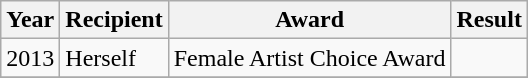<table class="wikitable">
<tr>
<th>Year</th>
<th>Recipient</th>
<th>Award</th>
<th>Result</th>
</tr>
<tr>
<td>2013</td>
<td>Herself</td>
<td>Female Artist Choice Award</td>
<td></td>
</tr>
<tr>
</tr>
</table>
